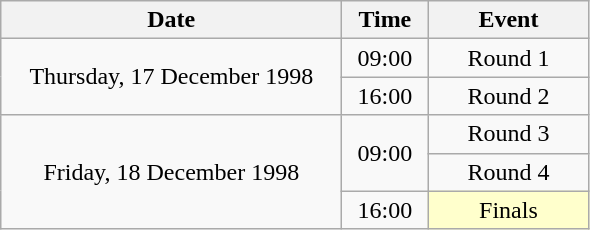<table class = "wikitable" style="text-align:center;">
<tr>
<th width=220>Date</th>
<th width=50>Time</th>
<th width=100>Event</th>
</tr>
<tr>
<td rowspan=2>Thursday, 17 December 1998</td>
<td>09:00</td>
<td>Round 1</td>
</tr>
<tr>
<td>16:00</td>
<td>Round 2</td>
</tr>
<tr>
<td rowspan=3>Friday, 18 December 1998</td>
<td rowspan=2>09:00</td>
<td>Round 3</td>
</tr>
<tr>
<td>Round 4</td>
</tr>
<tr>
<td>16:00</td>
<td bgcolor=ffffcc>Finals</td>
</tr>
</table>
